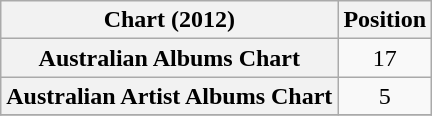<table class="wikitable sortable plainrowheaders" style="text-align:center">
<tr>
<th scope="col">Chart (2012)</th>
<th scope="col">Position</th>
</tr>
<tr>
<th scope="row">Australian Albums Chart</th>
<td>17</td>
</tr>
<tr>
<th scope="row">Australian Artist Albums Chart</th>
<td>5</td>
</tr>
<tr>
</tr>
</table>
